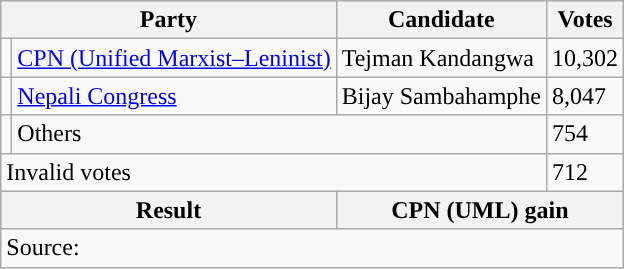<table class="wikitable">
<tr>
<th colspan="2">Party</th>
<th>Candidate</th>
<th>Votes</th>
</tr>
<tr>
<td style="background-color:"></td>
<td><a href='#'>CPN (Unified Marxist–Leninist)</a></td>
<td>Tejman Kandangwa</td>
<td>10,302</td>
</tr>
<tr>
<td style="background-color:"></td>
<td><a href='#'>Nepali Congress</a></td>
<td>Bijay Sambahamphe</td>
<td>8,047</td>
</tr>
<tr>
<td></td>
<td colspan="2">Others</td>
<td>754</td>
</tr>
<tr>
<td colspan="3">Invalid votes</td>
<td>712</td>
</tr>
<tr>
<th colspan="2">Result</th>
<th colspan="2">CPN (UML) gain</th>
</tr>
<tr>
<td colspan="4">Source: </td>
</tr>
</table>
